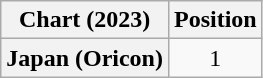<table class="wikitable plainrowheaders" style="text-align:center">
<tr>
<th scope="col">Chart (2023)</th>
<th scope="col">Position</th>
</tr>
<tr>
<th scope="row">Japan (Oricon)</th>
<td>1</td>
</tr>
</table>
